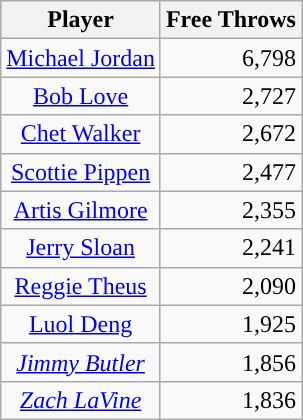<table class="wikitable sortable">
<tr>
<th scope="col">Player</th>
<th scope="col">Free Throws</th>
</tr>
<tr>
<td style="text-align:center"><a href='#'>Michael Jordan</a></td>
<td style="text-align:right">6,798</td>
</tr>
<tr>
<td style="text-align:center"><a href='#'>Bob Love</a></td>
<td style="text-align:right">2,727</td>
</tr>
<tr>
<td style="text-align:center"><a href='#'>Chet Walker</a></td>
<td style="text-align:right">2,672</td>
</tr>
<tr>
<td style="text-align:center"><a href='#'>Scottie Pippen</a></td>
<td style="text-align:right">2,477</td>
</tr>
<tr>
<td style="text-align:center"><a href='#'>Artis Gilmore</a></td>
<td style="text-align:right">2,355</td>
</tr>
<tr>
<td style="text-align:center"><a href='#'>Jerry Sloan</a></td>
<td style="text-align:right">2,241</td>
</tr>
<tr>
<td style="text-align:center"><a href='#'>Reggie Theus</a></td>
<td style="text-align:right">2,090</td>
</tr>
<tr>
<td style="text-align:center"><a href='#'>Luol Deng</a></td>
<td style="text-align:right">1,925</td>
</tr>
<tr>
<td style="text-align:center"><em><a href='#'>Jimmy Butler</a></em></td>
<td style="text-align:right">1,856</td>
</tr>
<tr>
<td style="text-align:center"><em><a href='#'>Zach LaVine</a></em></td>
<td style="text-align:right">1,836</td>
</tr>
</table>
